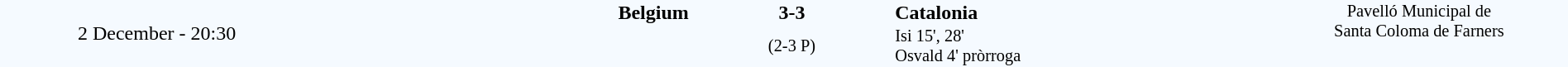<table style="width: 100%; background:#F5FAFF;" cellspacing="0">
<tr>
<td align=center rowspan=3 width=20%>2 December - 20:30</td>
</tr>
<tr>
<td width=24% align=right><strong>Belgium</strong> </td>
<td align=center width=13%><strong>3-3</strong></td>
<td width=24%> <strong>Catalonia</strong></td>
<td style=font-size:85% rowspan=3 valign=top align=center>Pavelló Municipal de <br>Santa Coloma de Farners</td>
</tr>
<tr style=font-size:85%>
<td align=right valign=top></td>
<td align=center>(2-3 P)</td>
<td valign=top>Isi 15', 28'<br>Osvald 4' pròrroga</td>
</tr>
</table>
